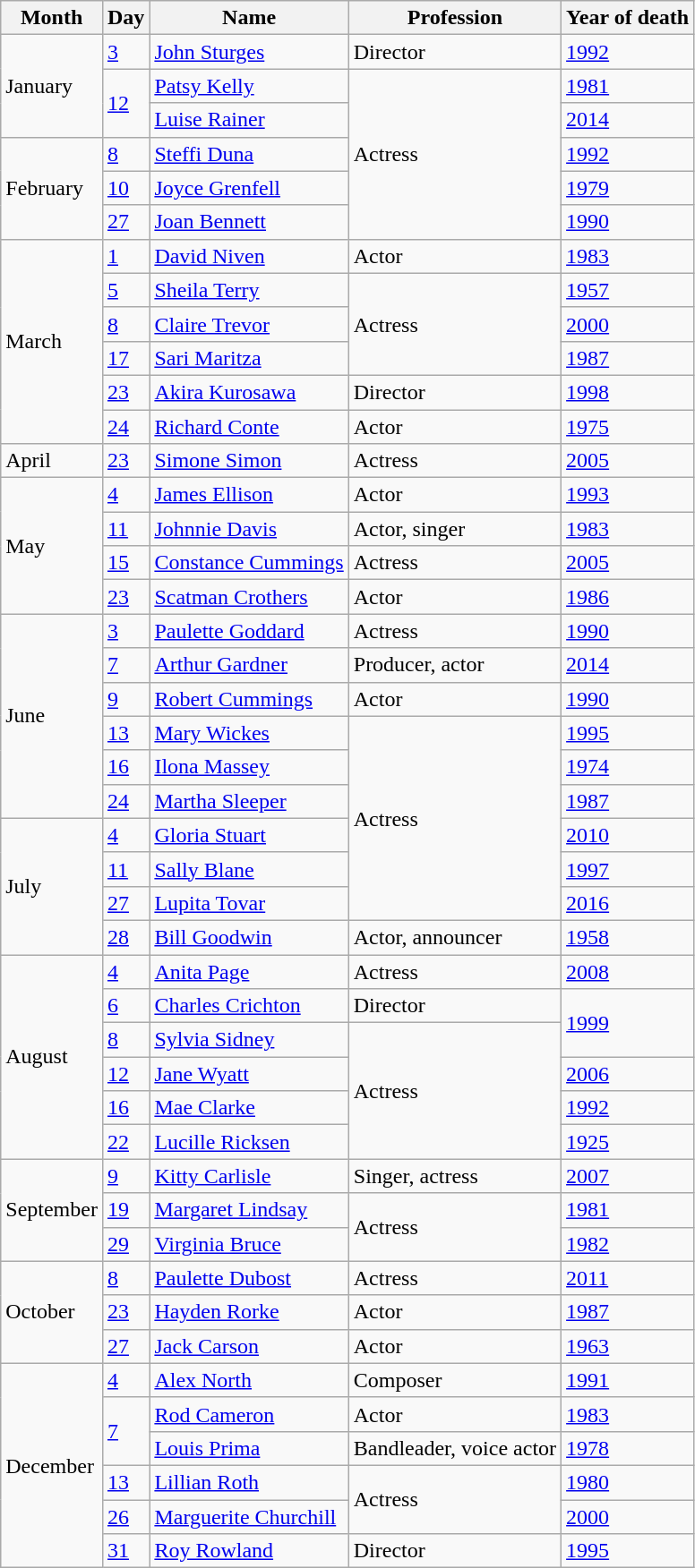<table class="wikitable">
<tr>
<th>Month</th>
<th>Day</th>
<th>Name</th>
<th>Profession</th>
<th>Year of death</th>
</tr>
<tr>
<td rowspan="3">January</td>
<td><a href='#'>3</a></td>
<td><a href='#'>John Sturges</a></td>
<td>Director</td>
<td><a href='#'>1992</a></td>
</tr>
<tr>
<td rowspan="2"><a href='#'>12</a></td>
<td><a href='#'>Patsy Kelly</a></td>
<td rowspan="5">Actress</td>
<td><a href='#'>1981</a></td>
</tr>
<tr>
<td><a href='#'>Luise Rainer</a></td>
<td><a href='#'>2014</a></td>
</tr>
<tr>
<td rowspan="3">February</td>
<td><a href='#'>8</a></td>
<td><a href='#'>Steffi Duna</a></td>
<td><a href='#'>1992</a></td>
</tr>
<tr>
<td><a href='#'>10</a></td>
<td><a href='#'>Joyce Grenfell</a></td>
<td><a href='#'>1979</a></td>
</tr>
<tr>
<td><a href='#'>27</a></td>
<td><a href='#'>Joan Bennett</a></td>
<td><a href='#'>1990</a></td>
</tr>
<tr>
<td rowspan="6">March</td>
<td><a href='#'>1</a></td>
<td><a href='#'>David Niven</a></td>
<td>Actor</td>
<td><a href='#'>1983</a></td>
</tr>
<tr>
<td><a href='#'>5</a></td>
<td><a href='#'>Sheila Terry</a></td>
<td rowspan="3">Actress</td>
<td><a href='#'>1957</a></td>
</tr>
<tr>
<td><a href='#'>8</a></td>
<td><a href='#'>Claire Trevor</a></td>
<td><a href='#'>2000</a></td>
</tr>
<tr>
<td><a href='#'>17</a></td>
<td><a href='#'>Sari Maritza</a></td>
<td><a href='#'>1987</a></td>
</tr>
<tr>
<td><a href='#'>23</a></td>
<td><a href='#'>Akira Kurosawa</a></td>
<td>Director</td>
<td><a href='#'>1998</a></td>
</tr>
<tr>
<td><a href='#'>24</a></td>
<td><a href='#'>Richard Conte</a></td>
<td>Actor</td>
<td><a href='#'>1975</a></td>
</tr>
<tr>
<td>April</td>
<td><a href='#'>23</a></td>
<td><a href='#'>Simone Simon</a></td>
<td>Actress</td>
<td><a href='#'>2005</a></td>
</tr>
<tr>
<td rowspan="4">May</td>
<td><a href='#'>4</a></td>
<td><a href='#'>James Ellison</a></td>
<td>Actor</td>
<td><a href='#'>1993</a></td>
</tr>
<tr>
<td><a href='#'>11</a></td>
<td><a href='#'>Johnnie Davis</a></td>
<td>Actor, singer</td>
<td><a href='#'>1983</a></td>
</tr>
<tr>
<td><a href='#'>15</a></td>
<td><a href='#'>Constance Cummings</a></td>
<td>Actress</td>
<td><a href='#'>2005</a></td>
</tr>
<tr>
<td><a href='#'>23</a></td>
<td><a href='#'>Scatman Crothers</a></td>
<td>Actor</td>
<td><a href='#'>1986</a></td>
</tr>
<tr>
<td rowspan="6">June</td>
<td><a href='#'>3</a></td>
<td><a href='#'>Paulette Goddard</a></td>
<td>Actress</td>
<td><a href='#'>1990</a></td>
</tr>
<tr>
<td><a href='#'>7</a></td>
<td><a href='#'>Arthur Gardner</a></td>
<td>Producer, actor</td>
<td><a href='#'>2014</a></td>
</tr>
<tr>
<td><a href='#'>9</a></td>
<td><a href='#'>Robert Cummings</a></td>
<td>Actor</td>
<td><a href='#'>1990</a></td>
</tr>
<tr>
<td><a href='#'>13</a></td>
<td><a href='#'>Mary Wickes</a></td>
<td rowspan="6">Actress</td>
<td><a href='#'>1995</a></td>
</tr>
<tr>
<td><a href='#'>16</a></td>
<td><a href='#'>Ilona Massey</a></td>
<td><a href='#'>1974</a></td>
</tr>
<tr>
<td><a href='#'>24</a></td>
<td><a href='#'>Martha Sleeper</a></td>
<td><a href='#'>1987</a></td>
</tr>
<tr>
<td rowspan="4">July</td>
<td><a href='#'>4</a></td>
<td><a href='#'>Gloria Stuart</a></td>
<td><a href='#'>2010</a></td>
</tr>
<tr>
<td><a href='#'>11</a></td>
<td><a href='#'>Sally Blane</a></td>
<td><a href='#'>1997</a></td>
</tr>
<tr>
<td><a href='#'>27</a></td>
<td><a href='#'>Lupita Tovar</a></td>
<td><a href='#'>2016</a></td>
</tr>
<tr>
<td><a href='#'>28</a></td>
<td><a href='#'>Bill Goodwin</a></td>
<td>Actor, announcer</td>
<td><a href='#'>1958</a></td>
</tr>
<tr>
<td rowspan="6">August</td>
<td><a href='#'>4</a></td>
<td><a href='#'>Anita Page</a></td>
<td>Actress</td>
<td><a href='#'>2008</a></td>
</tr>
<tr>
<td><a href='#'>6</a></td>
<td><a href='#'>Charles Crichton</a></td>
<td>Director</td>
<td rowspan="2"><a href='#'>1999</a></td>
</tr>
<tr>
<td><a href='#'>8</a></td>
<td><a href='#'>Sylvia Sidney</a></td>
<td rowspan="4">Actress</td>
</tr>
<tr>
<td><a href='#'>12</a></td>
<td><a href='#'>Jane Wyatt</a></td>
<td><a href='#'>2006</a></td>
</tr>
<tr>
<td><a href='#'>16</a></td>
<td><a href='#'>Mae Clarke</a></td>
<td><a href='#'>1992</a></td>
</tr>
<tr>
<td><a href='#'>22</a></td>
<td><a href='#'>Lucille Ricksen</a></td>
<td><a href='#'>1925</a></td>
</tr>
<tr>
<td rowspan="3">September</td>
<td><a href='#'>9</a></td>
<td><a href='#'>Kitty Carlisle</a></td>
<td>Singer, actress</td>
<td><a href='#'>2007</a></td>
</tr>
<tr>
<td><a href='#'>19</a></td>
<td><a href='#'>Margaret Lindsay</a></td>
<td rowspan="2">Actress</td>
<td><a href='#'>1981</a></td>
</tr>
<tr>
<td><a href='#'>29</a></td>
<td><a href='#'>Virginia Bruce</a></td>
<td><a href='#'>1982</a></td>
</tr>
<tr>
<td rowspan="3">October</td>
<td><a href='#'>8</a></td>
<td><a href='#'>Paulette Dubost</a></td>
<td>Actress</td>
<td><a href='#'>2011</a></td>
</tr>
<tr>
<td><a href='#'>23</a></td>
<td><a href='#'>Hayden Rorke</a></td>
<td>Actor</td>
<td><a href='#'>1987</a></td>
</tr>
<tr>
<td><a href='#'>27</a></td>
<td><a href='#'>Jack Carson</a></td>
<td>Actor</td>
<td><a href='#'>1963</a></td>
</tr>
<tr>
<td rowspan="6">December</td>
<td><a href='#'>4</a></td>
<td><a href='#'>Alex North</a></td>
<td>Composer</td>
<td><a href='#'>1991</a></td>
</tr>
<tr>
<td rowspan="2"><a href='#'>7</a></td>
<td><a href='#'>Rod Cameron</a></td>
<td>Actor</td>
<td><a href='#'>1983</a></td>
</tr>
<tr>
<td><a href='#'>Louis Prima</a></td>
<td>Bandleader, voice actor</td>
<td><a href='#'>1978</a></td>
</tr>
<tr>
<td><a href='#'>13</a></td>
<td><a href='#'>Lillian Roth</a></td>
<td rowspan="2">Actress</td>
<td><a href='#'>1980</a></td>
</tr>
<tr>
<td><a href='#'>26</a></td>
<td><a href='#'>Marguerite Churchill</a></td>
<td><a href='#'>2000</a></td>
</tr>
<tr>
<td><a href='#'>31</a></td>
<td><a href='#'>Roy Rowland</a></td>
<td>Director</td>
<td><a href='#'>1995</a></td>
</tr>
</table>
